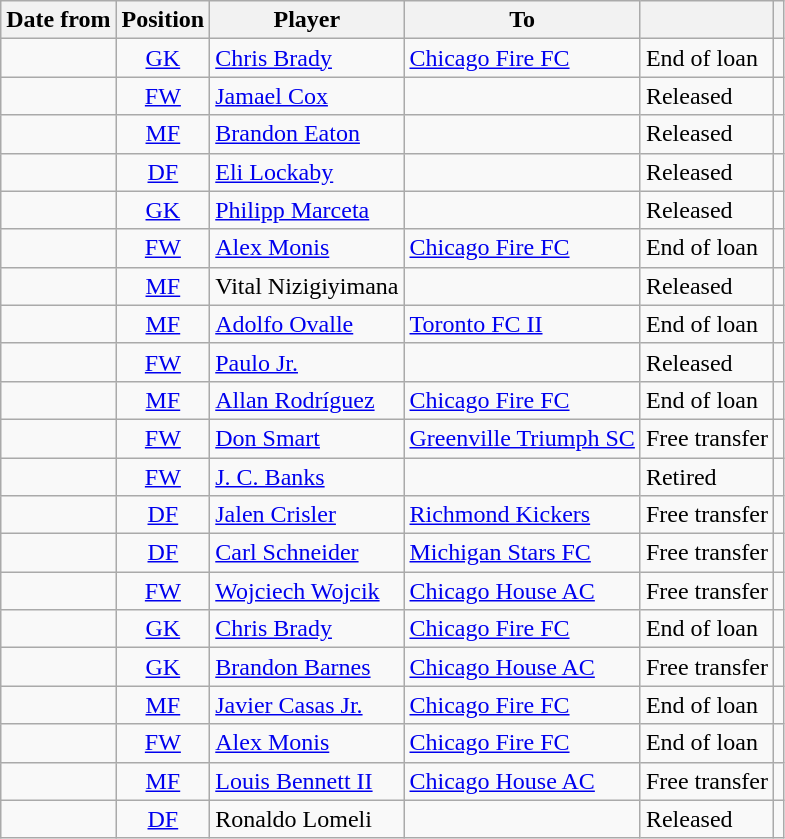<table class="wikitable">
<tr>
<th>Date from</th>
<th>Position</th>
<th>Player</th>
<th>To</th>
<th></th>
<th></th>
</tr>
<tr>
<td></td>
<td style="text-align:center;"><a href='#'>GK</a></td>
<td> <a href='#'>Chris Brady</a></td>
<td><a href='#'>Chicago Fire FC</a></td>
<td>End of loan</td>
<td style="text-align:center;"></td>
</tr>
<tr>
<td></td>
<td style="text-align:center;"><a href='#'>FW</a></td>
<td> <a href='#'>Jamael Cox</a></td>
<td></td>
<td>Released</td>
<td style="text-align:center;"></td>
</tr>
<tr>
<td></td>
<td style="text-align:center;"><a href='#'>MF</a></td>
<td> <a href='#'>Brandon Eaton</a></td>
<td></td>
<td>Released</td>
<td style="text-align:center;"></td>
</tr>
<tr>
<td></td>
<td style="text-align:center;"><a href='#'>DF</a></td>
<td> <a href='#'>Eli Lockaby</a></td>
<td></td>
<td>Released</td>
<td style="text-align:center;"></td>
</tr>
<tr>
<td></td>
<td style="text-align:center;"><a href='#'>GK</a></td>
<td> <a href='#'>Philipp Marceta</a></td>
<td></td>
<td>Released</td>
<td style="text-align:center;"></td>
</tr>
<tr>
<td></td>
<td style="text-align:center;"><a href='#'>FW</a></td>
<td> <a href='#'>Alex Monis</a></td>
<td><a href='#'>Chicago Fire FC</a></td>
<td>End of loan</td>
<td style="text-align:center;"></td>
</tr>
<tr>
<td></td>
<td style="text-align:center;"><a href='#'>MF</a></td>
<td> Vital Nizigiyimana</td>
<td></td>
<td>Released</td>
<td style="text-align:center;"></td>
</tr>
<tr>
<td></td>
<td style="text-align:center;"><a href='#'>MF</a></td>
<td> <a href='#'>Adolfo Ovalle</a></td>
<td> <a href='#'>Toronto FC II</a></td>
<td>End of loan</td>
<td style="text-align:center;"></td>
</tr>
<tr>
<td></td>
<td style="text-align:center;"><a href='#'>FW</a></td>
<td> <a href='#'>Paulo Jr.</a></td>
<td></td>
<td>Released</td>
<td style="text-align:center;"></td>
</tr>
<tr>
<td></td>
<td style="text-align:center;"><a href='#'>MF</a></td>
<td> <a href='#'>Allan Rodríguez</a></td>
<td><a href='#'>Chicago Fire FC</a></td>
<td>End of loan</td>
<td style="text-align:center;"></td>
</tr>
<tr>
<td></td>
<td style="text-align:center;"><a href='#'>FW</a></td>
<td> <a href='#'>Don Smart</a></td>
<td><a href='#'>Greenville Triumph SC</a></td>
<td>Free transfer</td>
<td style="text-align:center;"></td>
</tr>
<tr>
<td></td>
<td style="text-align:center;"><a href='#'>FW</a></td>
<td> <a href='#'>J. C. Banks</a></td>
<td></td>
<td>Retired</td>
<td style="text-align:center;"></td>
</tr>
<tr>
<td></td>
<td style="text-align:center;"><a href='#'>DF</a></td>
<td> <a href='#'>Jalen Crisler</a></td>
<td><a href='#'>Richmond Kickers</a></td>
<td>Free transfer</td>
<td style="text-align:center;"></td>
</tr>
<tr>
<td></td>
<td style="text-align:center;"><a href='#'>DF</a></td>
<td> <a href='#'>Carl Schneider</a></td>
<td><a href='#'>Michigan Stars FC</a></td>
<td>Free transfer</td>
<td style="text-align:center;"></td>
</tr>
<tr>
<td></td>
<td style="text-align:center;"><a href='#'>FW</a></td>
<td> <a href='#'>Wojciech Wojcik</a></td>
<td><a href='#'>Chicago House AC</a></td>
<td>Free transfer</td>
<td style="text-align:center;"></td>
</tr>
<tr>
<td></td>
<td style="text-align:center;"><a href='#'>GK</a></td>
<td> <a href='#'>Chris Brady</a></td>
<td><a href='#'>Chicago Fire FC</a></td>
<td>End of loan</td>
<td style="text-align:center;"></td>
</tr>
<tr>
<td></td>
<td style="text-align:center;"><a href='#'>GK</a></td>
<td> <a href='#'>Brandon Barnes</a></td>
<td><a href='#'>Chicago House AC</a></td>
<td>Free transfer</td>
<td style="text-align:center;"></td>
</tr>
<tr>
<td></td>
<td style="text-align:center;"><a href='#'>MF</a></td>
<td> <a href='#'>Javier Casas Jr.</a></td>
<td><a href='#'>Chicago Fire FC</a></td>
<td>End of loan</td>
<td style="text-align:center;"></td>
</tr>
<tr>
<td></td>
<td style="text-align:center;"><a href='#'>FW</a></td>
<td> <a href='#'>Alex Monis</a></td>
<td><a href='#'>Chicago Fire FC</a></td>
<td>End of loan</td>
<td style="text-align:center;"></td>
</tr>
<tr>
<td></td>
<td style="text-align:center;"><a href='#'>MF</a></td>
<td> <a href='#'>Louis Bennett II</a></td>
<td><a href='#'>Chicago House AC</a></td>
<td>Free transfer</td>
<td style="text-align:center;"></td>
</tr>
<tr>
<td></td>
<td style="text-align:center;"><a href='#'>DF</a></td>
<td> Ronaldo Lomeli</td>
<td></td>
<td>Released</td>
<td style="text-align:center;"></td>
</tr>
</table>
